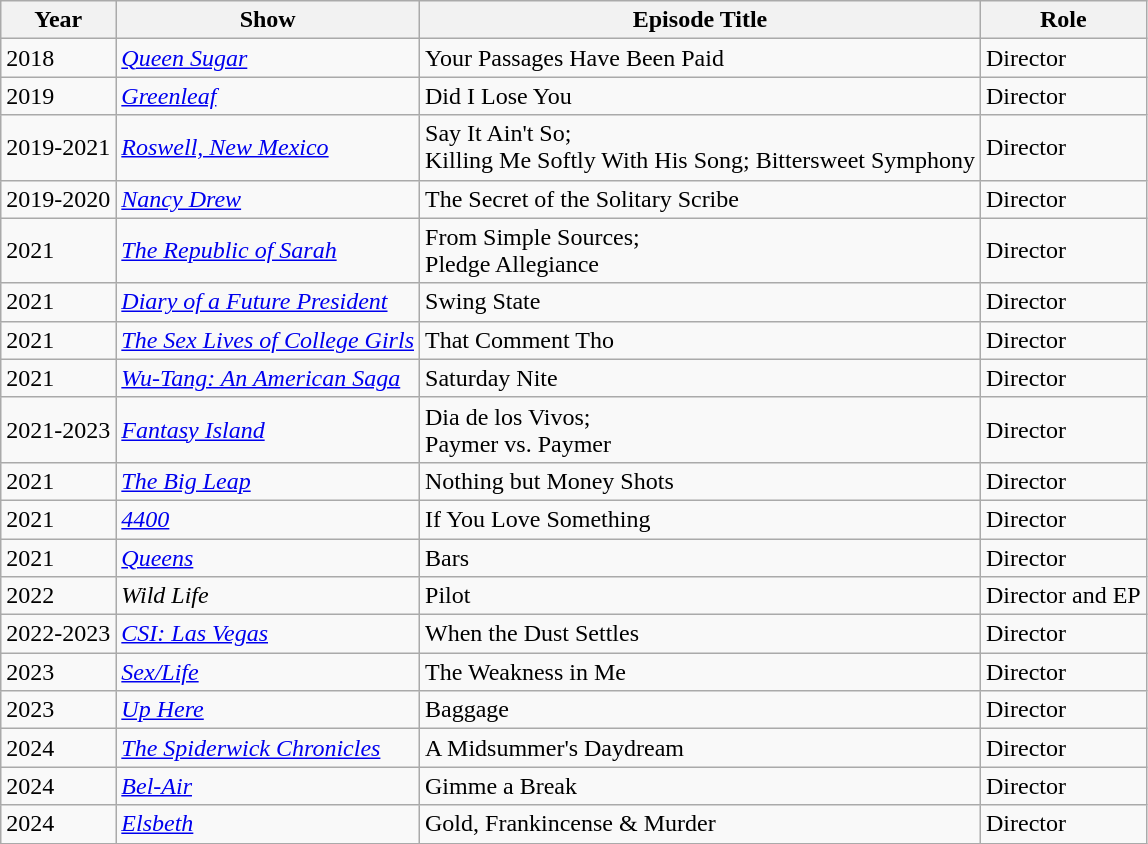<table class="wikitable">
<tr>
<th>Year</th>
<th>Show</th>
<th>Episode Title</th>
<th>Role</th>
</tr>
<tr>
<td>2018</td>
<td><em><a href='#'>Queen Sugar</a></em></td>
<td>Your Passages Have Been Paid</td>
<td>Director</td>
</tr>
<tr>
<td>2019</td>
<td><em><a href='#'>Greenleaf</a></em></td>
<td>Did I Lose You</td>
<td>Director</td>
</tr>
<tr>
<td>2019-2021</td>
<td><em><a href='#'>Roswell, New Mexico</a></em></td>
<td>Say It Ain't So;<br>Killing Me Softly With His Song; 
Bittersweet Symphony</td>
<td>Director</td>
</tr>
<tr>
<td>2019-2020</td>
<td><em><a href='#'>Nancy Drew</a></em></td>
<td>The Secret of the Solitary Scribe</td>
<td>Director</td>
</tr>
<tr>
<td>2021</td>
<td><em><a href='#'>The Republic of Sarah</a></em></td>
<td>From Simple Sources;<br>Pledge Allegiance</td>
<td>Director</td>
</tr>
<tr>
<td>2021</td>
<td><em><a href='#'>Diary of a Future President</a></em></td>
<td>Swing State</td>
<td>Director</td>
</tr>
<tr>
<td>2021</td>
<td><em><a href='#'>The Sex Lives of College Girls</a></em></td>
<td>That Comment Tho</td>
<td>Director</td>
</tr>
<tr>
<td>2021</td>
<td><em><a href='#'>Wu-Tang: An American Saga</a></em></td>
<td>Saturday Nite</td>
<td>Director</td>
</tr>
<tr>
<td>2021-2023</td>
<td><em><a href='#'>Fantasy Island</a></em></td>
<td>Dia de los Vivos;<br>Paymer vs. Paymer</td>
<td>Director</td>
</tr>
<tr>
<td>2021</td>
<td><em><a href='#'>The Big Leap</a></em></td>
<td>Nothing but Money Shots</td>
<td>Director</td>
</tr>
<tr>
<td>2021</td>
<td><em><a href='#'>4400</a></em></td>
<td>If You Love Something</td>
<td>Director</td>
</tr>
<tr>
<td>2021</td>
<td><em><a href='#'>Queens</a></em></td>
<td>Bars</td>
<td>Director</td>
</tr>
<tr>
<td>2022</td>
<td><em>Wild Life</em></td>
<td>Pilot</td>
<td>Director and EP</td>
</tr>
<tr>
<td>2022-2023</td>
<td><em><a href='#'>CSI: Las Vegas</a></em></td>
<td>When the Dust Settles</td>
<td>Director</td>
</tr>
<tr>
<td>2023</td>
<td><em><a href='#'>Sex/Life</a></em></td>
<td>The Weakness in Me</td>
<td>Director</td>
</tr>
<tr>
<td>2023</td>
<td><em><a href='#'>Up Here</a></em></td>
<td>Baggage</td>
<td>Director</td>
</tr>
<tr>
<td>2024</td>
<td><em><a href='#'>The Spiderwick Chronicles</a></em></td>
<td>A Midsummer's Daydream</td>
<td>Director</td>
</tr>
<tr>
<td>2024</td>
<td><em><a href='#'>Bel-Air</a></em></td>
<td>Gimme a Break</td>
<td>Director</td>
</tr>
<tr>
<td>2024</td>
<td><em><a href='#'>Elsbeth</a></em></td>
<td>Gold, Frankincense & Murder</td>
<td>Director</td>
</tr>
</table>
